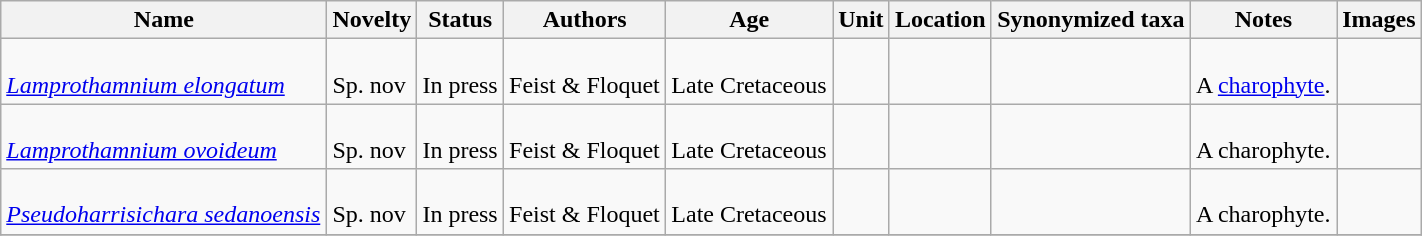<table class="wikitable sortable" align="center" width="75%">
<tr>
<th>Name</th>
<th>Novelty</th>
<th>Status</th>
<th>Authors</th>
<th>Age</th>
<th>Unit</th>
<th>Location</th>
<th>Synonymized taxa</th>
<th>Notes</th>
<th>Images</th>
</tr>
<tr>
<td><br><em><a href='#'>Lamprothamnium elongatum</a></em></td>
<td><br>Sp. nov</td>
<td><br>In press</td>
<td><br>Feist & Floquet</td>
<td><br>Late Cretaceous</td>
<td></td>
<td><br></td>
<td></td>
<td><br>A <a href='#'>charophyte</a>.</td>
<td></td>
</tr>
<tr>
<td><br><em><a href='#'>Lamprothamnium ovoideum</a></em></td>
<td><br>Sp. nov</td>
<td><br>In press</td>
<td><br>Feist & Floquet</td>
<td><br>Late Cretaceous</td>
<td></td>
<td><br></td>
<td></td>
<td><br>A charophyte.</td>
<td></td>
</tr>
<tr>
<td><br><em><a href='#'>Pseudoharrisichara sedanoensis</a></em></td>
<td><br>Sp. nov</td>
<td><br>In press</td>
<td><br>Feist & Floquet</td>
<td><br>Late Cretaceous</td>
<td></td>
<td><br></td>
<td></td>
<td><br>A charophyte.</td>
<td></td>
</tr>
<tr>
</tr>
</table>
